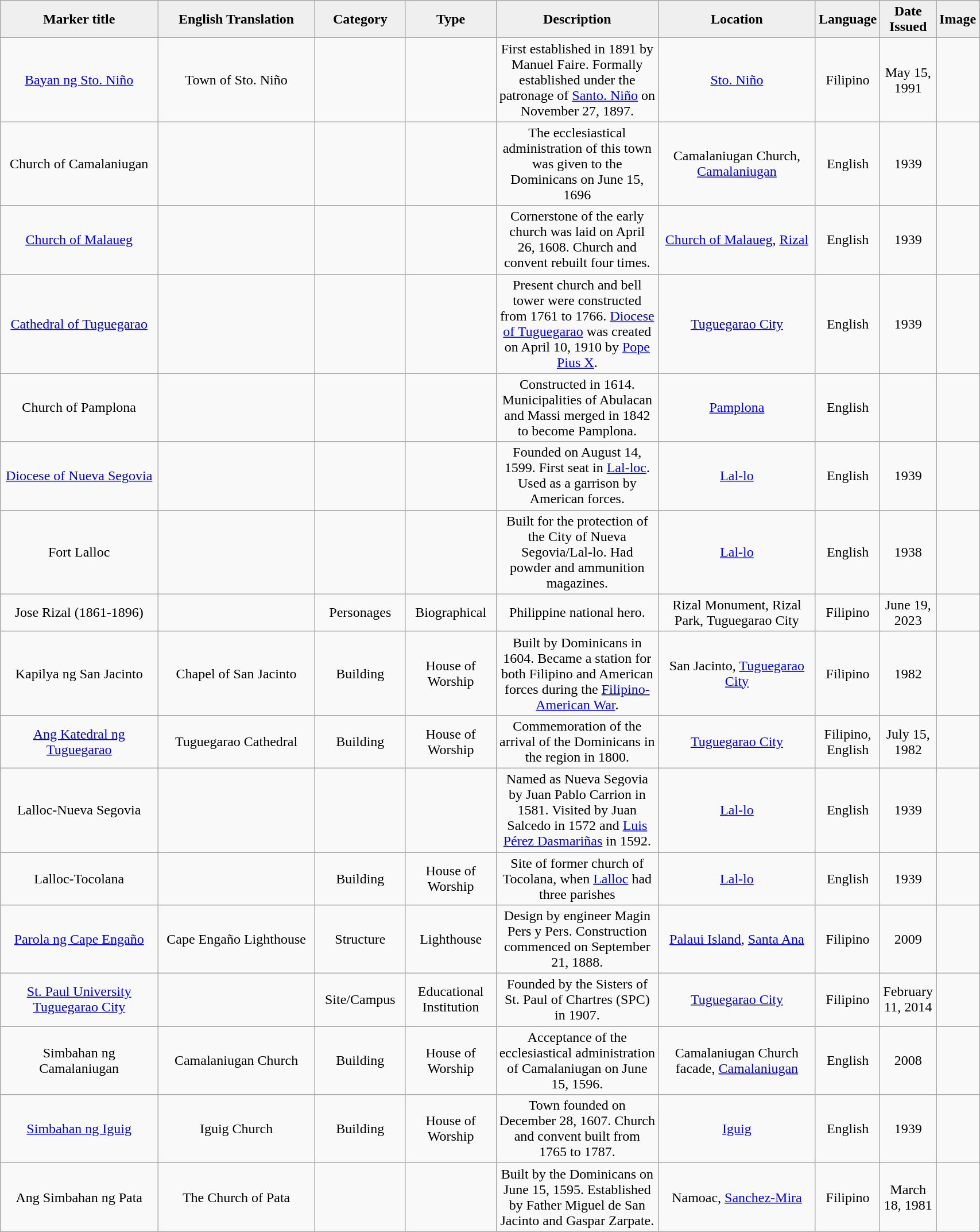<table class="wikitable" style="width:90%; text-align:center;">
<tr>
<th style="width:20%; background:#efefef;">Marker title</th>
<th style="width:20%; background:#efefef;">English Translation</th>
<th style="width:10%; background:#efefef;">Category</th>
<th style="width:10%; background:#efefef;">Type</th>
<th style="width:20%; background:#efefef;">Description</th>
<th style="width:20%; background:#efefef;">Location</th>
<th style="width:10%; background:#efefef;">Language</th>
<th style="width:10%; background:#efefef;">Date Issued</th>
<th style="width:10%; background:#efefef;">Image</th>
</tr>
<tr>
<td><a href='#'>Bayan ng Sto. Niño</a></td>
<td>Town of Sto. Niño</td>
<td></td>
<td></td>
<td>First established in 1891 by Manuel Faire. Formally established under the patronage of <a href='#'>Santo. Niño</a> on November 27, 1897.</td>
<td><a href='#'>Sto. Niño</a></td>
<td>Filipino</td>
<td>May 15, 1991</td>
<td></td>
</tr>
<tr>
<td>Church of Camalaniugan</td>
<td></td>
<td></td>
<td></td>
<td>The ecclesiastical administration of this town was given to the Dominicans on June 15, 1696</td>
<td>Camalaniugan Church, <a href='#'>Camalaniugan</a></td>
<td>English</td>
<td>1939</td>
<td></td>
</tr>
<tr>
<td><a href='#'>Church of Malaueg</a></td>
<td></td>
<td></td>
<td></td>
<td>Cornerstone of the early church was laid on April 26, 1608. Church and convent rebuilt four times.</td>
<td><a href='#'>Church of Malaueg</a>, <a href='#'>Rizal</a></td>
<td>English</td>
<td>1939</td>
<td></td>
</tr>
<tr>
<td><a href='#'>Cathedral of Tuguegarao</a></td>
<td></td>
<td></td>
<td></td>
<td>Present church and bell tower were constructed from 1761 to 1766. <a href='#'>Diocese of Tuguegarao</a> was created on April 10, 1910 by <a href='#'>Pope Pius X</a>.</td>
<td><a href='#'>Tuguegarao City</a></td>
<td>English</td>
<td>1939</td>
<td></td>
</tr>
<tr>
<td>Church of Pamplona</td>
<td></td>
<td></td>
<td></td>
<td>Constructed in 1614. Municipalities of Abulacan and Massi merged in 1842 to become Pamplona.</td>
<td><a href='#'>Pamplona</a></td>
<td>English</td>
<td></td>
<td></td>
</tr>
<tr>
<td><a href='#'>Diocese of Nueva Segovia</a></td>
<td></td>
<td></td>
<td></td>
<td>Founded on August 14, 1599. First seat in <a href='#'>Lal-loc</a>. Used as a garrison by American forces.</td>
<td><a href='#'>Lal-lo</a></td>
<td>English</td>
<td>1939</td>
<td></td>
</tr>
<tr>
<td>Fort Lalloc</td>
<td></td>
<td></td>
<td></td>
<td>Built for the protection of the City of Nueva Segovia/Lal-lo. Had powder and ammunition magazines.</td>
<td><a href='#'>Lal-lo</a></td>
<td>English</td>
<td>1938</td>
<td></td>
</tr>
<tr>
<td>Jose Rizal (1861-1896)</td>
<td></td>
<td>Personages</td>
<td>Biographical</td>
<td>Philippine national hero.</td>
<td>Rizal Monument, Rizal Park, Tuguegarao City</td>
<td>Filipino</td>
<td>June 19, 2023</td>
<td></td>
</tr>
<tr>
<td>Kapilya ng San Jacinto</td>
<td>Chapel of San Jacinto</td>
<td>Building</td>
<td>House of Worship</td>
<td>Built by Dominicans in 1604. Became a station for both Filipino and American forces during the <a href='#'>Filipino-American War</a>.</td>
<td>San Jacinto, <a href='#'>Tuguegarao City</a></td>
<td>Filipino</td>
<td>1982</td>
<td></td>
</tr>
<tr>
<td><a href='#'>Ang Katedral ng Tuguegarao</a></td>
<td>Tuguegarao Cathedral</td>
<td>Building</td>
<td>House of Worship</td>
<td>Commemoration of the arrival of the Dominicans in the region in 1800.</td>
<td><a href='#'>Tuguegarao City</a></td>
<td>Filipino, English</td>
<td>July 15, 1982</td>
<td></td>
</tr>
<tr>
<td>Lalloc-Nueva Segovia</td>
<td></td>
<td></td>
<td></td>
<td>Named as Nueva Segovia by Juan Pablo Carrion in 1581. Visited by Juan Salcedo in 1572 and <a href='#'>Luis Pérez Dasmariñas</a> in 1592.</td>
<td><a href='#'>Lal-lo</a></td>
<td>English</td>
<td>1939</td>
<td></td>
</tr>
<tr>
<td>Lalloc-Tocolana</td>
<td></td>
<td>Building</td>
<td>House of Worship</td>
<td>Site of former church of Tocolana, when <a href='#'>Lalloc</a> had three parishes</td>
<td><a href='#'>Lal-lo</a></td>
<td>English</td>
<td>1939</td>
<td></td>
</tr>
<tr>
<td><a href='#'>Parola ng Cape Engaño</a></td>
<td>Cape Engaño Lighthouse</td>
<td>Structure</td>
<td>Lighthouse</td>
<td>Design by engineer Magin Pers y Pers. Construction commenced on September 21, 1888.</td>
<td><a href='#'>Palaui Island</a>, <a href='#'>Santa Ana</a></td>
<td>Filipino</td>
<td>2009</td>
<td></td>
</tr>
<tr>
<td><a href='#'>St. Paul University <br> Tuguegarao City</a></td>
<td></td>
<td>Site/Campus</td>
<td>Educational Institution</td>
<td>Founded by the Sisters of St. Paul of Chartres (SPC) in 1907.</td>
<td><a href='#'>Tuguegarao City</a></td>
<td>Filipino</td>
<td>February 11, 2014</td>
<td></td>
</tr>
<tr>
<td>Simbahan ng Camalaniugan </td>
<td>Camalaniugan Church</td>
<td>Building</td>
<td>House of Worship</td>
<td>Acceptance of the ecclesiastical administration of Camalaniugan on June 15, 1596.</td>
<td>Camalaniugan Church facade, <a href='#'>Camalaniugan</a></td>
<td>English</td>
<td>2008</td>
<td></td>
</tr>
<tr>
<td><a href='#'>Simbahan ng Iguig</a></td>
<td>Iguig Church</td>
<td>Building</td>
<td>House of Worship</td>
<td>Town founded on December 28, 1607. Church and convent built from 1765 to 1787.</td>
<td><a href='#'>Iguig</a></td>
<td>English</td>
<td>1939</td>
<td></td>
</tr>
<tr>
<td>Ang Simbahan ng Pata</td>
<td>The Church of Pata</td>
<td></td>
<td></td>
<td>Built by the Dominicans on June 15, 1595. Established by Father Miguel de San Jacinto and Gaspar Zarpate.</td>
<td>Namoac, <a href='#'>Sanchez-Mira</a></td>
<td>Filipino</td>
<td>March 18, 1981</td>
<td></td>
</tr>
</table>
